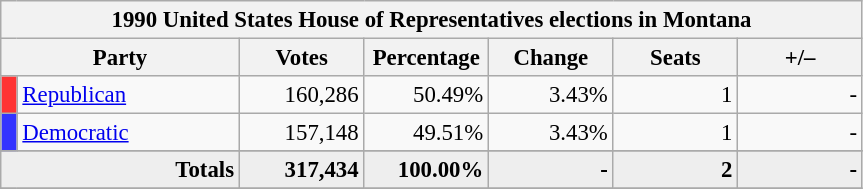<table class="wikitable" style="font-size: 95%;">
<tr>
<th colspan="7">1990 United States House of Representatives elections in Montana</th>
</tr>
<tr>
<th colspan=2 style="width: 10em">Party</th>
<th style="width: 5em">Votes</th>
<th style="width: 5em">Percentage</th>
<th style="width: 5em">Change</th>
<th style="width: 5em">Seats</th>
<th style="width: 5em">+/–</th>
</tr>
<tr>
<th style="background-color:#FF3333; width: 3px"></th>
<td style="width: 130px"><a href='#'>Republican</a></td>
<td align="right">160,286</td>
<td align="right">50.49%</td>
<td align="right"> 3.43%</td>
<td align="right">1</td>
<td align="right">-</td>
</tr>
<tr>
<th style="background-color:#3333FF; width: 3px"></th>
<td style="width: 130px"><a href='#'>Democratic</a></td>
<td align="right">157,148</td>
<td align="right">49.51%</td>
<td align="right"> 3.43%</td>
<td align="right">1</td>
<td align="right">-</td>
</tr>
<tr>
</tr>
<tr bgcolor="#EEEEEE">
<td colspan="2" align="right"><strong>Totals</strong></td>
<td align="right"><strong>317,434</strong></td>
<td align="right"><strong>100.00%</strong></td>
<td align="right"><strong>-</strong></td>
<td align="right"><strong>2</strong></td>
<td align="right"><strong>-</strong></td>
</tr>
<tr bgcolor="#EEEEEE">
</tr>
</table>
